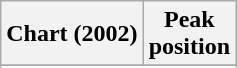<table class="wikitable sortable plainrowheaders" style="text-align:center">
<tr>
<th scope="col">Chart (2002)</th>
<th scope="col">Peak<br> position</th>
</tr>
<tr>
</tr>
<tr>
</tr>
</table>
